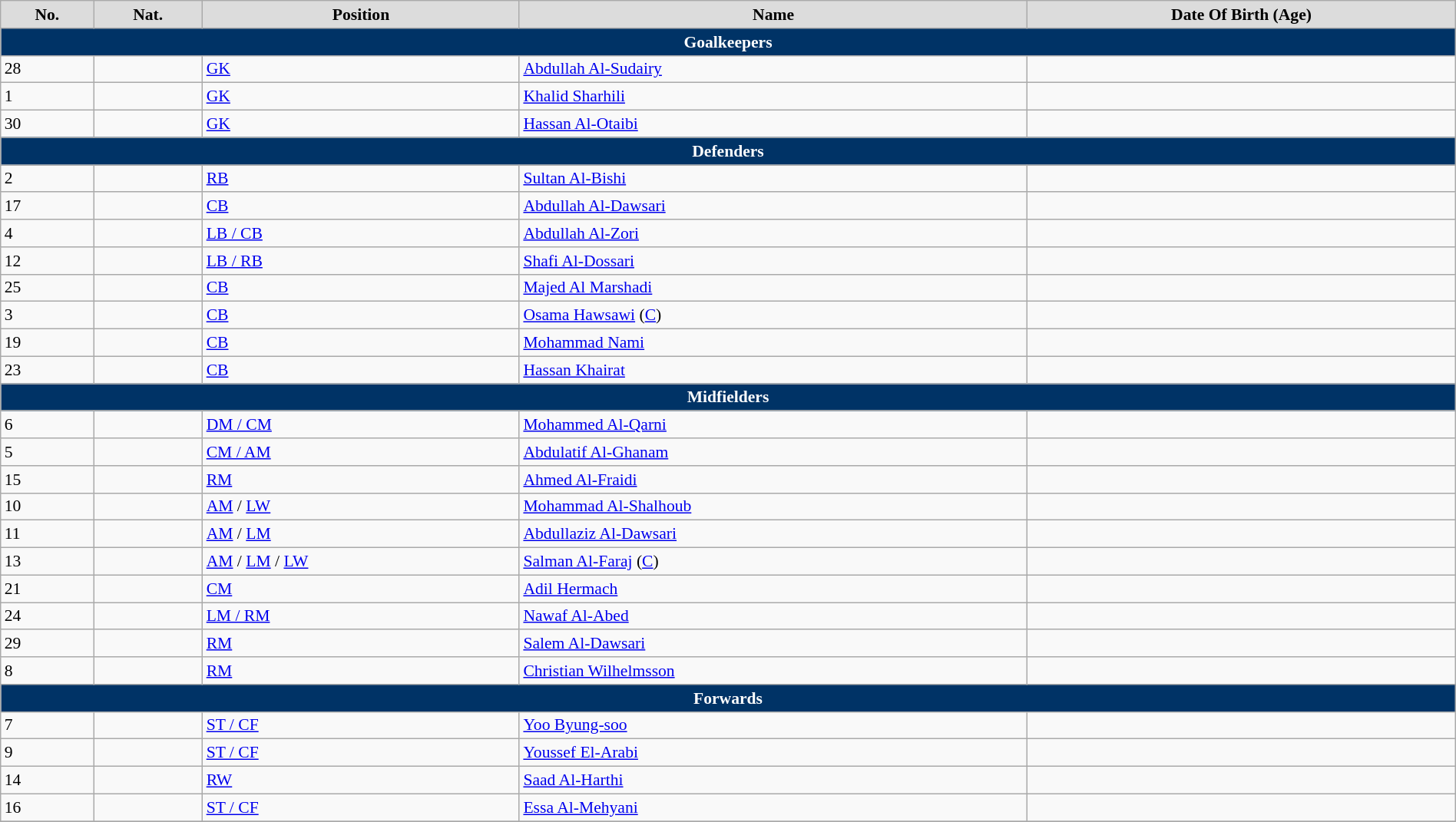<table class="wikitable"  style="text-align:left; font-size:90%; width:100%;">
<tr>
<th style="background:#dcdcdc; color:black; text-align:center;">No.</th>
<th style="background:#dcdcdc; color:black; text-align:center;">Nat.</th>
<th style="background:#dcdcdc; color:black; text-align:center;">Position</th>
<th style="background:#dcdcdc; color:black; text-align:center;">Name</th>
<th style="background:#dcdcdc; color:black; text-align:center;">Date Of Birth (Age)</th>
</tr>
<tr>
<th colspan="10" style="background:#003366; color:white; text-align:center;">Goalkeepers</th>
</tr>
<tr>
<td>28</td>
<td></td>
<td><a href='#'>GK</a></td>
<td><a href='#'>Abdullah Al-Sudairy</a></td>
<td></td>
</tr>
<tr>
<td>1</td>
<td></td>
<td><a href='#'>GK</a></td>
<td><a href='#'>Khalid Sharhili</a></td>
<td></td>
</tr>
<tr>
<td>30</td>
<td></td>
<td><a href='#'>GK</a></td>
<td><a href='#'>Hassan Al-Otaibi</a></td>
<td></td>
</tr>
<tr>
<th colspan="10" style="background:#003366; color:white; text-align:center;">Defenders</th>
</tr>
<tr>
<td>2</td>
<td></td>
<td><a href='#'>RB</a></td>
<td><a href='#'>Sultan Al-Bishi</a></td>
<td></td>
</tr>
<tr>
<td>17</td>
<td></td>
<td><a href='#'>CB</a></td>
<td><a href='#'>Abdullah Al-Dawsari</a></td>
<td></td>
</tr>
<tr>
<td>4</td>
<td></td>
<td><a href='#'>LB / CB</a></td>
<td><a href='#'>Abdullah Al-Zori</a></td>
<td></td>
</tr>
<tr>
<td>12</td>
<td></td>
<td><a href='#'>LB / RB</a></td>
<td><a href='#'>Shafi Al-Dossari</a></td>
<td></td>
</tr>
<tr>
<td>25</td>
<td></td>
<td><a href='#'>CB</a></td>
<td><a href='#'>Majed Al Marshadi</a></td>
<td></td>
</tr>
<tr>
<td>3</td>
<td></td>
<td><a href='#'>CB</a></td>
<td><a href='#'>Osama Hawsawi</a> (<a href='#'>C</a>)</td>
<td></td>
</tr>
<tr>
<td>19</td>
<td></td>
<td><a href='#'>CB</a></td>
<td><a href='#'>Mohammad Nami</a></td>
<td></td>
</tr>
<tr>
<td>23</td>
<td></td>
<td><a href='#'>CB</a></td>
<td><a href='#'>Hassan Khairat</a></td>
<td></td>
</tr>
<tr>
<th colspan="10" style="background:#003366; color:white; text-align:center;">Midfielders</th>
</tr>
<tr>
<td>6</td>
<td></td>
<td><a href='#'>DM / CM</a></td>
<td><a href='#'>Mohammed Al-Qarni</a></td>
<td></td>
</tr>
<tr>
<td>5</td>
<td></td>
<td><a href='#'>CM / AM</a></td>
<td><a href='#'>Abdulatif Al-Ghanam</a></td>
<td></td>
</tr>
<tr>
<td>15</td>
<td></td>
<td><a href='#'>RM</a></td>
<td><a href='#'>Ahmed Al-Fraidi</a></td>
<td></td>
</tr>
<tr>
<td>10</td>
<td></td>
<td><a href='#'>AM</a> / <a href='#'>LW</a></td>
<td><a href='#'>Mohammad Al-Shalhoub</a></td>
<td></td>
</tr>
<tr>
<td>11</td>
<td></td>
<td><a href='#'>AM</a> / <a href='#'>LM</a></td>
<td><a href='#'>Abdullaziz Al-Dawsari</a></td>
<td></td>
</tr>
<tr>
<td>13</td>
<td></td>
<td><a href='#'>AM</a> / <a href='#'>LM</a> / <a href='#'>LW</a></td>
<td><a href='#'>Salman Al-Faraj</a> (<a href='#'>C</a>)</td>
<td></td>
</tr>
<tr>
<td>21</td>
<td></td>
<td><a href='#'>CM</a></td>
<td><a href='#'>Adil Hermach</a></td>
<td></td>
</tr>
<tr>
<td>24</td>
<td></td>
<td><a href='#'>LM / RM</a></td>
<td><a href='#'>Nawaf Al-Abed</a></td>
<td></td>
</tr>
<tr>
<td>29</td>
<td></td>
<td><a href='#'>RM</a></td>
<td><a href='#'>Salem Al-Dawsari</a></td>
<td></td>
</tr>
<tr>
<td>8</td>
<td></td>
<td><a href='#'>RM</a></td>
<td><a href='#'>Christian Wilhelmsson</a></td>
<td></td>
</tr>
<tr>
<th colspan="10" style="background:#003366; color:white; text-align:center;">Forwards</th>
</tr>
<tr>
<td>7</td>
<td></td>
<td><a href='#'>ST / CF</a></td>
<td><a href='#'>Yoo Byung-soo</a></td>
<td></td>
</tr>
<tr>
<td>9</td>
<td></td>
<td><a href='#'>ST / CF</a></td>
<td><a href='#'>Youssef El-Arabi</a></td>
<td></td>
</tr>
<tr>
<td>14</td>
<td></td>
<td><a href='#'>RW</a></td>
<td><a href='#'>Saad Al-Harthi</a></td>
<td></td>
</tr>
<tr>
<td>16</td>
<td></td>
<td><a href='#'>ST / CF</a></td>
<td><a href='#'>Essa Al-Mehyani</a></td>
<td></td>
</tr>
<tr>
</tr>
</table>
